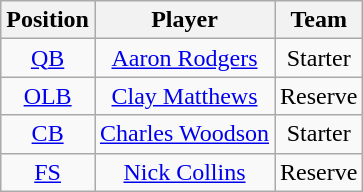<table class="wikitable">
<tr>
<th>Position</th>
<th>Player</th>
<th>Team</th>
</tr>
<tr style="background:#ffddoo; text-align:center;">
<td><a href='#'>QB</a></td>
<td><a href='#'>Aaron Rodgers</a></td>
<td>Starter</td>
</tr>
<tr style="background:#ffddoo; text-align:center;">
<td><a href='#'>OLB</a></td>
<td><a href='#'>Clay Matthews</a></td>
<td>Reserve</td>
</tr>
<tr style="background:#ffddoo; text-align:center;">
<td><a href='#'>CB</a></td>
<td><a href='#'>Charles Woodson</a></td>
<td>Starter</td>
</tr>
<tr style="background:#ffddoo; text-align:center;">
<td><a href='#'>FS</a></td>
<td><a href='#'>Nick Collins</a></td>
<td>Reserve</td>
</tr>
</table>
